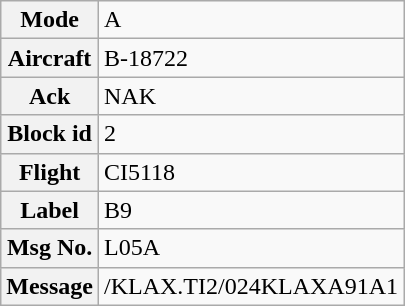<table class="wikitable">
<tr>
<th>Mode</th>
<td>A</td>
</tr>
<tr>
<th>Aircraft</th>
<td>B-18722</td>
</tr>
<tr>
<th>Ack</th>
<td>NAK</td>
</tr>
<tr>
<th>Block id</th>
<td>2</td>
</tr>
<tr>
<th>Flight</th>
<td>CI5118</td>
</tr>
<tr>
<th>Label</th>
<td>B9</td>
</tr>
<tr>
<th>Msg No.</th>
<td>L05A</td>
</tr>
<tr>
<th>Message</th>
<td>/KLAX.TI2/024KLAXA91A1</td>
</tr>
</table>
